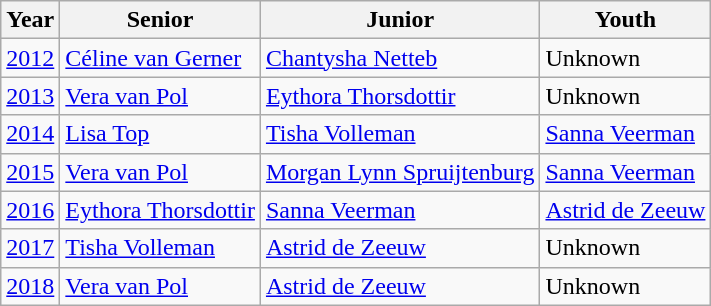<table class="wikitable">
<tr>
<th>Year</th>
<th>Senior</th>
<th>Junior</th>
<th>Youth</th>
</tr>
<tr>
<td><a href='#'>2012</a></td>
<td><a href='#'>Céline van Gerner</a></td>
<td><a href='#'>Chantysha Netteb</a></td>
<td>Unknown</td>
</tr>
<tr>
<td><a href='#'>2013</a></td>
<td><a href='#'>Vera van Pol</a></td>
<td><a href='#'>Eythora Thorsdottir</a></td>
<td>Unknown</td>
</tr>
<tr>
<td><a href='#'>2014</a></td>
<td><a href='#'>Lisa Top</a></td>
<td><a href='#'>Tisha Volleman</a></td>
<td><a href='#'>Sanna Veerman</a></td>
</tr>
<tr>
<td><a href='#'>2015</a></td>
<td><a href='#'>Vera van Pol</a></td>
<td><a href='#'>Morgan Lynn Spruijtenburg</a></td>
<td><a href='#'>Sanna Veerman</a></td>
</tr>
<tr>
<td><a href='#'>2016</a></td>
<td><a href='#'>Eythora Thorsdottir</a></td>
<td><a href='#'>Sanna Veerman</a></td>
<td><a href='#'>Astrid de Zeeuw</a></td>
</tr>
<tr>
<td><a href='#'>2017</a></td>
<td><a href='#'>Tisha Volleman</a></td>
<td><a href='#'>Astrid de Zeeuw</a></td>
<td>Unknown</td>
</tr>
<tr>
<td><a href='#'>2018</a></td>
<td><a href='#'>Vera van Pol</a></td>
<td><a href='#'>Astrid de Zeeuw</a></td>
<td>Unknown</td>
</tr>
</table>
